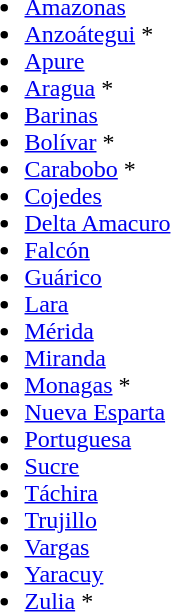<table>
<tr>
<td valign="top"><br><ul><li><a href='#'>Amazonas</a></li><li><a href='#'>Anzoátegui</a> *</li><li><a href='#'>Apure</a></li><li><a href='#'>Aragua</a> *</li><li><a href='#'>Barinas</a></li><li><a href='#'>Bolívar</a> *</li><li><a href='#'>Carabobo</a> *</li><li><a href='#'>Cojedes</a></li><li><a href='#'>Delta Amacuro</a></li><li><a href='#'>Falcón</a></li><li><a href='#'>Guárico</a></li><li><a href='#'>Lara</a></li><li><a href='#'>Mérida</a></li><li><a href='#'>Miranda</a></li><li><a href='#'>Monagas</a> *</li><li><a href='#'>Nueva Esparta</a></li><li><a href='#'>Portuguesa</a></li><li><a href='#'>Sucre</a></li><li><a href='#'>Táchira</a></li><li><a href='#'>Trujillo</a></li><li><a href='#'>Vargas</a></li><li><a href='#'>Yaracuy</a></li><li><a href='#'>Zulia</a> *</li></ul></td>
</tr>
</table>
